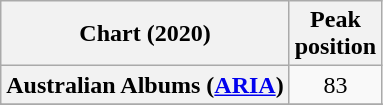<table class="wikitable sortable plainrowheaders" style="text-align:center">
<tr>
<th scope="col">Chart (2020)</th>
<th scope="col">Peak<br>position</th>
</tr>
<tr>
<th scope="row">Australian Albums (<a href='#'>ARIA</a>)</th>
<td>83</td>
</tr>
<tr>
</tr>
<tr>
</tr>
<tr>
</tr>
<tr>
</tr>
<tr>
</tr>
<tr>
</tr>
</table>
